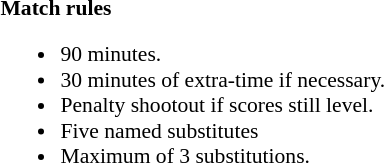<table width=100% style="font-size:90%">
<tr>
<td width=50% valign=top><br><strong>Match rules</strong><ul><li>90 minutes.</li><li>30 minutes of extra-time if necessary.</li><li>Penalty shootout if scores still level.</li><li>Five named substitutes</li><li>Maximum of 3 substitutions.</li></ul></td>
</tr>
</table>
